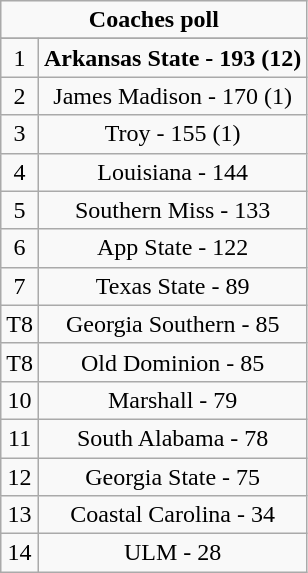<table class="wikitable" style="display: inline-table;">
<tr>
<td align="center" Colspan="3"><strong>Coaches poll</strong></td>
</tr>
<tr align="center">
</tr>
<tr align="center">
<td>1</td>
<td><strong>Arkansas State - 193 (12)</strong></td>
</tr>
<tr align="center">
<td>2</td>
<td>James Madison - 170 (1)</td>
</tr>
<tr align="center">
<td>3</td>
<td>Troy - 155 (1)</td>
</tr>
<tr align="center">
<td>4</td>
<td>Louisiana - 144</td>
</tr>
<tr align="center">
<td>5</td>
<td>Southern Miss - 133</td>
</tr>
<tr align="center">
<td>6</td>
<td>App State - 122</td>
</tr>
<tr align="center">
<td>7</td>
<td>Texas State - 89</td>
</tr>
<tr align="center">
<td>T8</td>
<td>Georgia Southern - 85</td>
</tr>
<tr align="center">
<td>T8</td>
<td>Old Dominion - 85</td>
</tr>
<tr align="center">
<td>10</td>
<td>Marshall - 79</td>
</tr>
<tr align="center">
<td>11</td>
<td>South Alabama - 78</td>
</tr>
<tr align="center">
<td>12</td>
<td>Georgia State - 75</td>
</tr>
<tr align="center">
<td>13</td>
<td>Coastal Carolina - 34</td>
</tr>
<tr align="center">
<td>14</td>
<td>ULM - 28</td>
</tr>
</table>
